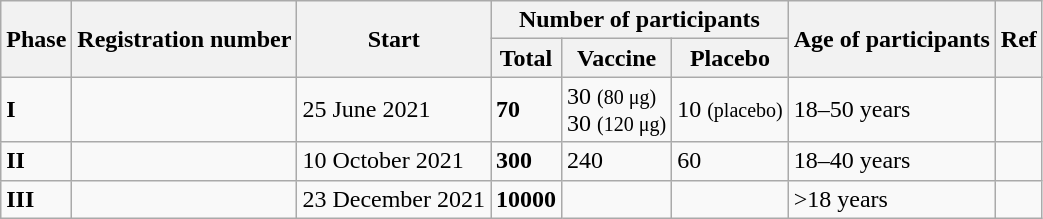<table class="wikitable">
<tr>
<th rowspan="2">Phase</th>
<th rowspan="2">Registration number</th>
<th rowspan="2">Start</th>
<th colspan="3">Number of participants</th>
<th rowspan="2">Age of participants</th>
<th rowspan="2">Ref</th>
</tr>
<tr>
<th>Total</th>
<th>Vaccine</th>
<th>Placebo</th>
</tr>
<tr>
<td><strong>I</strong></td>
<td><strong></strong></td>
<td>25 June 2021</td>
<td><strong>70</strong></td>
<td>30 <small>(80 μg)</small><br>30 <small>(120 μg)</small></td>
<td>10 <small>(placebo)</small></td>
<td>18–50 years</td>
<td></td>
</tr>
<tr>
<td><strong>II</strong></td>
<td></td>
<td>10 October 2021</td>
<td><strong>300</strong></td>
<td>240</td>
<td>60</td>
<td>18–40 years</td>
<td></td>
</tr>
<tr>
<td><strong>III</strong></td>
<td></td>
<td>23 December 2021</td>
<td><strong>10000</strong></td>
<td></td>
<td></td>
<td>>18 years</td>
<td></td>
</tr>
</table>
